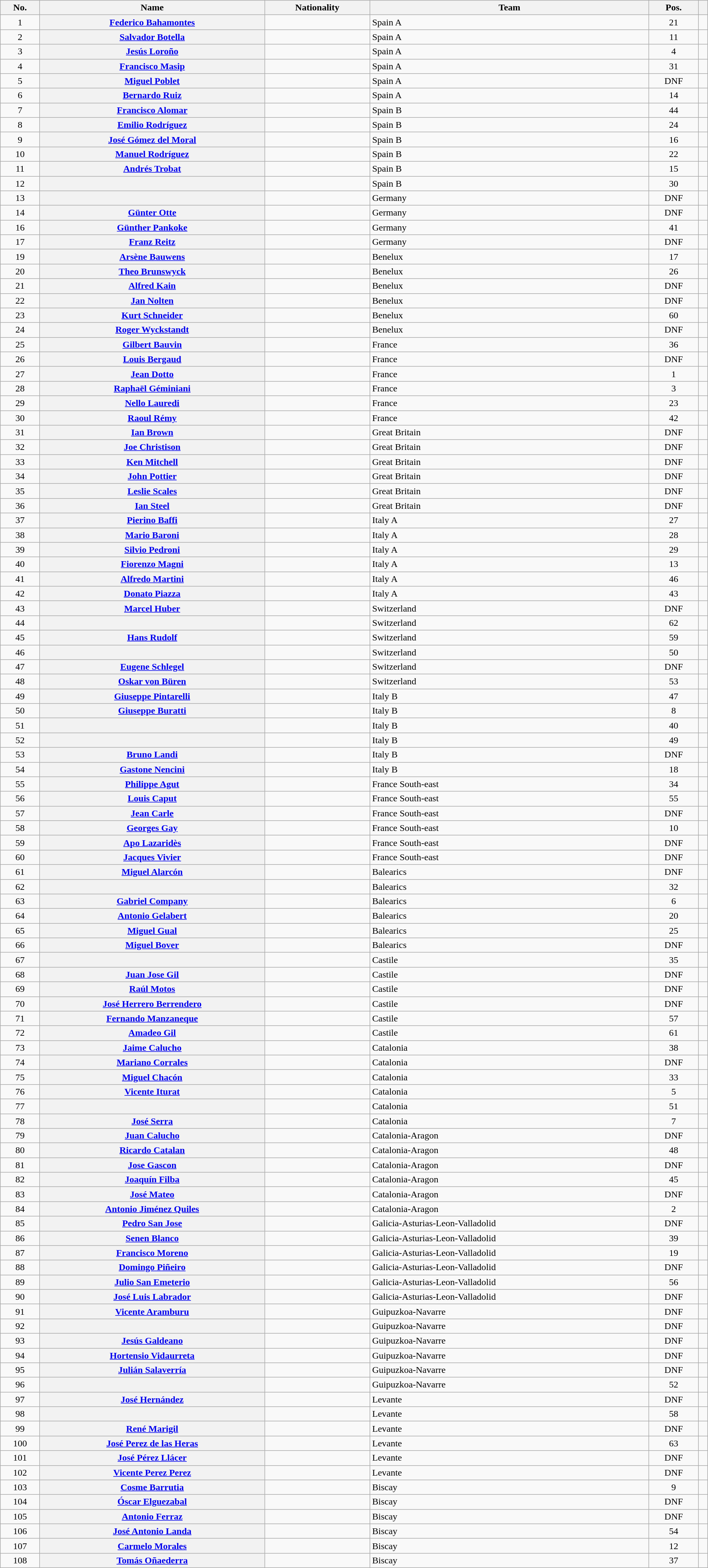<table class="wikitable plainrowheaders sortable" style="width:97%">
<tr>
<th scope="col">No.</th>
<th scope="col">Name</th>
<th scope="col">Nationality</th>
<th scope="col">Team</th>
<th scope="col" data-sort-type="number">Pos.</th>
<th scope="col" class="unsortable"></th>
</tr>
<tr>
<td style="text-align:center;">1</td>
<th scope="row"><a href='#'>Federico Bahamontes</a></th>
<td></td>
<td>Spain A</td>
<td style="text-align:center;">21</td>
<td style="text-align:center;"></td>
</tr>
<tr>
<td style="text-align:center;">2</td>
<th scope="row"><a href='#'>Salvador Botella</a></th>
<td></td>
<td>Spain A</td>
<td style="text-align:center;">11</td>
<td style="text-align:center;"></td>
</tr>
<tr>
<td style="text-align:center;">3</td>
<th scope="row"><a href='#'>Jesús Loroño</a></th>
<td></td>
<td>Spain A</td>
<td style="text-align:center;">4</td>
<td style="text-align:center;"></td>
</tr>
<tr>
<td style="text-align:center;">4</td>
<th scope="row"><a href='#'>Francisco Masip</a></th>
<td></td>
<td>Spain A</td>
<td style="text-align:center;">31</td>
<td style="text-align:center;"></td>
</tr>
<tr>
<td style="text-align:center;">5</td>
<th scope="row"><a href='#'>Miguel Poblet</a></th>
<td></td>
<td>Spain A</td>
<td style="text-align:center;" data-sort-value="64">DNF</td>
<td style="text-align:center;"></td>
</tr>
<tr>
<td style="text-align:center;">6</td>
<th scope="row"><a href='#'>Bernardo Ruiz</a></th>
<td></td>
<td>Spain A</td>
<td style="text-align:center;">14</td>
<td style="text-align:center;"></td>
</tr>
<tr>
<td style="text-align:center;">7</td>
<th scope="row"><a href='#'>Francisco Alomar</a></th>
<td></td>
<td>Spain B</td>
<td style="text-align:center;">44</td>
<td style="text-align:center;"></td>
</tr>
<tr>
<td style="text-align:center;">8</td>
<th scope="row"><a href='#'>Emilio Rodríguez</a></th>
<td></td>
<td>Spain B</td>
<td style="text-align:center;">24</td>
<td style="text-align:center;"></td>
</tr>
<tr>
<td style="text-align:center;">9</td>
<th scope="row"><a href='#'>José Gómez del Moral</a></th>
<td></td>
<td>Spain B</td>
<td style="text-align:center;">16</td>
<td style="text-align:center;"></td>
</tr>
<tr>
<td style="text-align:center;">10</td>
<th scope="row"><a href='#'>Manuel Rodríguez</a></th>
<td></td>
<td>Spain B</td>
<td style="text-align:center;">22</td>
<td style="text-align:center;"></td>
</tr>
<tr>
<td style="text-align:center;">11</td>
<th scope="row"><a href='#'>Andrés Trobat</a></th>
<td></td>
<td>Spain B</td>
<td style="text-align:center;">15</td>
<td style="text-align:center;"></td>
</tr>
<tr>
<td style="text-align:center;">12</td>
<th scope="row"></th>
<td></td>
<td>Spain B</td>
<td style="text-align:center;">30</td>
<td style="text-align:center;"></td>
</tr>
<tr>
<td style="text-align:center;">13</td>
<th scope="row"></th>
<td></td>
<td>Germany</td>
<td style="text-align:center;" data-sort-value="64">DNF</td>
<td style="text-align:center;"></td>
</tr>
<tr>
<td style="text-align:center;">14</td>
<th scope="row"><a href='#'>Günter Otte</a></th>
<td></td>
<td>Germany</td>
<td style="text-align:center;" data-sort-value="64">DNF</td>
<td style="text-align:center;"></td>
</tr>
<tr>
<td style="text-align:center;">16</td>
<th scope="row"><a href='#'>Günther Pankoke</a></th>
<td></td>
<td>Germany</td>
<td style="text-align:center;">41</td>
<td style="text-align:center;"></td>
</tr>
<tr>
<td style="text-align:center;">17</td>
<th scope="row"><a href='#'>Franz Reitz</a></th>
<td></td>
<td>Germany</td>
<td style="text-align:center;" data-sort-value="64">DNF</td>
<td style="text-align:center;"></td>
</tr>
<tr>
<td style="text-align:center;">19</td>
<th scope="row"><a href='#'>Arsène Bauwens</a></th>
<td></td>
<td>Benelux</td>
<td style="text-align:center;">17</td>
<td style="text-align:center;"></td>
</tr>
<tr>
<td style="text-align:center;">20</td>
<th scope="row"><a href='#'>Theo Brunswyck</a></th>
<td></td>
<td>Benelux</td>
<td style="text-align:center;">26</td>
<td style="text-align:center;"></td>
</tr>
<tr>
<td style="text-align:center;">21</td>
<th scope="row"><a href='#'>Alfred Kain</a></th>
<td></td>
<td>Benelux</td>
<td style="text-align:center;" data-sort-value="64">DNF</td>
<td style="text-align:center;"></td>
</tr>
<tr>
<td style="text-align:center;">22</td>
<th scope="row"><a href='#'>Jan Nolten</a></th>
<td></td>
<td>Benelux</td>
<td style="text-align:center;" data-sort-value="64">DNF</td>
<td style="text-align:center;"></td>
</tr>
<tr>
<td style="text-align:center;">23</td>
<th scope="row"><a href='#'>Kurt Schneider</a></th>
<td></td>
<td>Benelux</td>
<td style="text-align:center;">60</td>
<td style="text-align:center;"></td>
</tr>
<tr>
<td style="text-align:center;">24</td>
<th scope="row"><a href='#'>Roger Wyckstandt</a></th>
<td></td>
<td>Benelux</td>
<td style="text-align:center;" data-sort-value="64">DNF</td>
<td style="text-align:center;"></td>
</tr>
<tr>
<td style="text-align:center;">25</td>
<th scope="row"><a href='#'>Gilbert Bauvin</a></th>
<td></td>
<td>France</td>
<td style="text-align:center;">36</td>
<td style="text-align:center;"></td>
</tr>
<tr>
<td style="text-align:center;">26</td>
<th scope="row"><a href='#'>Louis Bergaud</a></th>
<td></td>
<td>France</td>
<td style="text-align:center;" data-sort-value="64">DNF</td>
<td style="text-align:center;"></td>
</tr>
<tr>
<td style="text-align:center;">27</td>
<th scope="row"><a href='#'>Jean Dotto</a></th>
<td></td>
<td>France</td>
<td style="text-align:center;">1</td>
<td style="text-align:center;"></td>
</tr>
<tr>
<td style="text-align:center;">28</td>
<th scope="row"><a href='#'>Raphaël Géminiani</a></th>
<td></td>
<td>France</td>
<td style="text-align:center;">3</td>
<td style="text-align:center;"></td>
</tr>
<tr>
<td style="text-align:center;">29</td>
<th scope="row"><a href='#'>Nello Lauredi</a></th>
<td></td>
<td>France</td>
<td style="text-align:center;">23</td>
<td style="text-align:center;"></td>
</tr>
<tr>
<td style="text-align:center;">30</td>
<th scope="row"><a href='#'>Raoul Rémy</a></th>
<td></td>
<td>France</td>
<td style="text-align:center;">42</td>
<td style="text-align:center;"></td>
</tr>
<tr>
<td style="text-align:center;">31</td>
<th scope="row"><a href='#'>Ian Brown</a></th>
<td></td>
<td>Great Britain</td>
<td style="text-align:center;" data-sort-value="64">DNF</td>
<td style="text-align:center;"></td>
</tr>
<tr>
<td style="text-align:center;">32</td>
<th scope="row"><a href='#'>Joe Christison</a></th>
<td></td>
<td>Great Britain</td>
<td style="text-align:center;" data-sort-value="64">DNF</td>
<td style="text-align:center;"></td>
</tr>
<tr>
<td style="text-align:center;">33</td>
<th scope="row"><a href='#'>Ken Mitchell</a></th>
<td></td>
<td>Great Britain</td>
<td style="text-align:center;" data-sort-value="64">DNF</td>
<td style="text-align:center;"></td>
</tr>
<tr>
<td style="text-align:center;">34</td>
<th scope="row"><a href='#'>John Pottier</a></th>
<td></td>
<td>Great Britain</td>
<td style="text-align:center;" data-sort-value="64">DNF</td>
<td style="text-align:center;"></td>
</tr>
<tr>
<td style="text-align:center;">35</td>
<th scope="row"><a href='#'>Leslie Scales</a></th>
<td></td>
<td>Great Britain</td>
<td style="text-align:center;" data-sort-value="64">DNF</td>
<td style="text-align:center;"></td>
</tr>
<tr>
<td style="text-align:center;">36</td>
<th scope="row"><a href='#'>Ian Steel</a></th>
<td></td>
<td>Great Britain</td>
<td style="text-align:center;" data-sort-value="64">DNF</td>
<td style="text-align:center;"></td>
</tr>
<tr>
<td style="text-align:center;">37</td>
<th scope="row"><a href='#'>Pierino Baffi</a></th>
<td></td>
<td>Italy A</td>
<td style="text-align:center;">27</td>
<td style="text-align:center;"></td>
</tr>
<tr>
<td style="text-align:center;">38</td>
<th scope="row"><a href='#'>Mario Baroni</a></th>
<td></td>
<td>Italy A</td>
<td style="text-align:center;">28</td>
<td style="text-align:center;"></td>
</tr>
<tr>
<td style="text-align:center;">39</td>
<th scope="row"><a href='#'>Silvio Pedroni</a></th>
<td></td>
<td>Italy A</td>
<td style="text-align:center;">29</td>
<td style="text-align:center;"></td>
</tr>
<tr>
<td style="text-align:center;">40</td>
<th scope="row"><a href='#'>Fiorenzo Magni</a></th>
<td></td>
<td>Italy A</td>
<td style="text-align:center;">13</td>
<td style="text-align:center;"></td>
</tr>
<tr>
<td style="text-align:center;">41</td>
<th scope="row"><a href='#'>Alfredo Martini</a></th>
<td></td>
<td>Italy A</td>
<td style="text-align:center;">46</td>
<td style="text-align:center;"></td>
</tr>
<tr>
<td style="text-align:center;">42</td>
<th scope="row"><a href='#'>Donato Piazza</a></th>
<td></td>
<td>Italy A</td>
<td style="text-align:center;">43</td>
<td style="text-align:center;"></td>
</tr>
<tr>
<td style="text-align:center;">43</td>
<th scope="row"><a href='#'>Marcel Huber</a></th>
<td></td>
<td>Switzerland</td>
<td style="text-align:center;" data-sort-value="64">DNF</td>
<td style="text-align:center;"></td>
</tr>
<tr>
<td style="text-align:center;">44</td>
<th scope="row"></th>
<td></td>
<td>Switzerland</td>
<td style="text-align:center;">62</td>
<td style="text-align:center;"></td>
</tr>
<tr>
<td style="text-align:center;">45</td>
<th scope="row"><a href='#'>Hans Rudolf</a></th>
<td></td>
<td>Switzerland</td>
<td style="text-align:center;">59</td>
<td style="text-align:center;"></td>
</tr>
<tr>
<td style="text-align:center;">46</td>
<th scope="row"></th>
<td></td>
<td>Switzerland</td>
<td style="text-align:center;">50</td>
<td style="text-align:center;"></td>
</tr>
<tr>
<td style="text-align:center;">47</td>
<th scope="row"><a href='#'>Eugene Schlegel</a></th>
<td></td>
<td>Switzerland</td>
<td style="text-align:center;" data-sort-value="64">DNF</td>
<td style="text-align:center;"></td>
</tr>
<tr>
<td style="text-align:center;">48</td>
<th scope="row"><a href='#'>Oskar von Büren</a></th>
<td></td>
<td>Switzerland</td>
<td style="text-align:center;">53</td>
<td style="text-align:center;"></td>
</tr>
<tr>
<td style="text-align:center;">49</td>
<th scope="row"><a href='#'>Giuseppe Pintarelli</a></th>
<td></td>
<td>Italy B</td>
<td style="text-align:center;">47</td>
<td style="text-align:center;"></td>
</tr>
<tr>
<td style="text-align:center;">50</td>
<th scope="row"><a href='#'>Giuseppe Buratti</a></th>
<td></td>
<td>Italy B</td>
<td style="text-align:center;">8</td>
<td style="text-align:center;"></td>
</tr>
<tr>
<td style="text-align:center;">51</td>
<th scope="row"></th>
<td></td>
<td>Italy B</td>
<td style="text-align:center;">40</td>
<td style="text-align:center;"></td>
</tr>
<tr>
<td style="text-align:center;">52</td>
<th scope="row"></th>
<td></td>
<td>Italy B</td>
<td style="text-align:center;">49</td>
<td style="text-align:center;"></td>
</tr>
<tr>
<td style="text-align:center;">53</td>
<th scope="row"><a href='#'>Bruno Landi</a></th>
<td></td>
<td>Italy B</td>
<td style="text-align:center;" data-sort-value="64">DNF</td>
<td style="text-align:center;"></td>
</tr>
<tr>
<td style="text-align:center;">54</td>
<th scope="row"><a href='#'>Gastone Nencini</a></th>
<td></td>
<td>Italy B</td>
<td style="text-align:center;">18</td>
<td style="text-align:center;"></td>
</tr>
<tr>
<td style="text-align:center;">55</td>
<th scope="row"><a href='#'>Philippe Agut</a></th>
<td></td>
<td>France South-east</td>
<td style="text-align:center;">34</td>
<td style="text-align:center;"></td>
</tr>
<tr>
<td style="text-align:center;">56</td>
<th scope="row"><a href='#'>Louis Caput</a></th>
<td></td>
<td>France South-east</td>
<td style="text-align:center;">55</td>
<td style="text-align:center;"></td>
</tr>
<tr>
<td style="text-align:center;">57</td>
<th scope="row"><a href='#'>Jean Carle</a></th>
<td></td>
<td>France South-east</td>
<td style="text-align:center;" data-sort-value="64">DNF</td>
<td style="text-align:center;"></td>
</tr>
<tr>
<td style="text-align:center;">58</td>
<th scope="row"><a href='#'>Georges Gay</a></th>
<td></td>
<td>France South-east</td>
<td style="text-align:center;">10</td>
<td style="text-align:center;"></td>
</tr>
<tr>
<td style="text-align:center;">59</td>
<th scope="row"><a href='#'>Apo Lazaridès</a></th>
<td></td>
<td>France South-east</td>
<td style="text-align:center;" data-sort-value="64">DNF</td>
<td style="text-align:center;"></td>
</tr>
<tr>
<td style="text-align:center;">60</td>
<th scope="row"><a href='#'>Jacques Vivier</a></th>
<td></td>
<td>France South-east</td>
<td style="text-align:center;" data-sort-value="64">DNF</td>
<td style="text-align:center;"></td>
</tr>
<tr>
<td style="text-align:center;">61</td>
<th scope="row"><a href='#'>Miguel Alarcón</a></th>
<td></td>
<td>Balearics</td>
<td style="text-align:center;" data-sort-value="64">DNF</td>
<td style="text-align:center;"></td>
</tr>
<tr>
<td style="text-align:center;">62</td>
<th scope="row"></th>
<td></td>
<td>Balearics</td>
<td style="text-align:center;">32</td>
<td style="text-align:center;"></td>
</tr>
<tr>
<td style="text-align:center;">63</td>
<th scope="row"><a href='#'>Gabriel Company</a></th>
<td></td>
<td>Balearics</td>
<td style="text-align:center;">6</td>
<td style="text-align:center;"></td>
</tr>
<tr>
<td style="text-align:center;">64</td>
<th scope="row"><a href='#'>Antonio Gelabert</a></th>
<td></td>
<td>Balearics</td>
<td style="text-align:center;">20</td>
<td style="text-align:center;"></td>
</tr>
<tr>
<td style="text-align:center;">65</td>
<th scope="row"><a href='#'>Miguel Gual</a></th>
<td></td>
<td>Balearics</td>
<td style="text-align:center;">25</td>
<td style="text-align:center;"></td>
</tr>
<tr>
<td style="text-align:center;">66</td>
<th scope="row"><a href='#'>Miguel Bover</a></th>
<td></td>
<td>Balearics</td>
<td style="text-align:center;" data-sort-value="64">DNF</td>
<td style="text-align:center;"></td>
</tr>
<tr>
<td style="text-align:center;">67</td>
<th scope="row"></th>
<td></td>
<td>Castile</td>
<td style="text-align:center;">35</td>
<td style="text-align:center;"></td>
</tr>
<tr>
<td style="text-align:center;">68</td>
<th scope="row"><a href='#'>Juan Jose Gil</a></th>
<td></td>
<td>Castile</td>
<td style="text-align:center;" data-sort-value="64">DNF</td>
<td style="text-align:center;"></td>
</tr>
<tr>
<td style="text-align:center;">69</td>
<th scope="row"><a href='#'>Raúl Motos</a></th>
<td></td>
<td>Castile</td>
<td style="text-align:center;" data-sort-value="64">DNF</td>
<td style="text-align:center;"></td>
</tr>
<tr>
<td style="text-align:center;">70</td>
<th scope="row"><a href='#'>José Herrero Berrendero</a></th>
<td></td>
<td>Castile</td>
<td style="text-align:center;" data-sort-value="64">DNF</td>
<td style="text-align:center;"></td>
</tr>
<tr>
<td style="text-align:center;">71</td>
<th scope="row"><a href='#'>Fernando Manzaneque</a></th>
<td></td>
<td>Castile</td>
<td style="text-align:center;">57</td>
<td style="text-align:center;"></td>
</tr>
<tr>
<td style="text-align:center;">72</td>
<th scope="row"><a href='#'>Amadeo Gil</a></th>
<td></td>
<td>Castile</td>
<td style="text-align:center;">61</td>
<td style="text-align:center;"></td>
</tr>
<tr>
<td style="text-align:center;">73</td>
<th scope="row"><a href='#'>Jaime Calucho</a></th>
<td></td>
<td>Catalonia</td>
<td style="text-align:center;">38</td>
<td style="text-align:center;"></td>
</tr>
<tr>
<td style="text-align:center;">74</td>
<th scope="row"><a href='#'>Mariano Corrales</a></th>
<td></td>
<td>Catalonia</td>
<td style="text-align:center;" data-sort-value="64">DNF</td>
<td style="text-align:center;"></td>
</tr>
<tr>
<td style="text-align:center;">75</td>
<th scope="row"><a href='#'>Miguel Chacón</a></th>
<td></td>
<td>Catalonia</td>
<td style="text-align:center;">33</td>
<td style="text-align:center;"></td>
</tr>
<tr>
<td style="text-align:center;">76</td>
<th scope="row"><a href='#'>Vicente Iturat</a></th>
<td></td>
<td>Catalonia</td>
<td style="text-align:center;">5</td>
<td style="text-align:center;"></td>
</tr>
<tr>
<td style="text-align:center;">77</td>
<th scope="row"></th>
<td></td>
<td>Catalonia</td>
<td style="text-align:center;">51</td>
<td style="text-align:center;"></td>
</tr>
<tr>
<td style="text-align:center;">78</td>
<th scope="row"><a href='#'>José Serra</a></th>
<td></td>
<td>Catalonia</td>
<td style="text-align:center;">7</td>
<td style="text-align:center;"></td>
</tr>
<tr>
<td style="text-align:center;">79</td>
<th scope="row"><a href='#'>Juan Calucho</a></th>
<td></td>
<td>Catalonia-Aragon</td>
<td style="text-align:center;" data-sort-value="64">DNF</td>
<td style="text-align:center;"></td>
</tr>
<tr>
<td style="text-align:center;">80</td>
<th scope="row"><a href='#'>Ricardo Catalan</a></th>
<td></td>
<td>Catalonia-Aragon</td>
<td style="text-align:center;">48</td>
<td style="text-align:center;"></td>
</tr>
<tr>
<td style="text-align:center;">81</td>
<th scope="row"><a href='#'>Jose Gascon</a></th>
<td></td>
<td>Catalonia-Aragon</td>
<td style="text-align:center;" data-sort-value="64">DNF</td>
<td style="text-align:center;"></td>
</tr>
<tr>
<td style="text-align:center;">82</td>
<th scope="row"><a href='#'>Joaquín Filba</a></th>
<td></td>
<td>Catalonia-Aragon</td>
<td style="text-align:center;">45</td>
<td style="text-align:center;"></td>
</tr>
<tr>
<td style="text-align:center;">83</td>
<th scope="row"><a href='#'>José Mateo</a></th>
<td></td>
<td>Catalonia-Aragon</td>
<td style="text-align:center;" data-sort-value="64">DNF</td>
<td style="text-align:center;"></td>
</tr>
<tr>
<td style="text-align:center;">84</td>
<th scope="row"><a href='#'>Antonio Jiménez Quiles</a></th>
<td></td>
<td>Catalonia-Aragon</td>
<td style="text-align:center;">2</td>
<td style="text-align:center;"></td>
</tr>
<tr>
<td style="text-align:center;">85</td>
<th scope="row"><a href='#'>Pedro San Jose</a></th>
<td></td>
<td>Galicia-Asturias-Leon-Valladolid</td>
<td style="text-align:center;" data-sort-value="64">DNF</td>
<td style="text-align:center;"></td>
</tr>
<tr>
<td style="text-align:center;">86</td>
<th scope="row"><a href='#'>Senen Blanco</a></th>
<td></td>
<td>Galicia-Asturias-Leon-Valladolid</td>
<td style="text-align:center;">39</td>
<td style="text-align:center;"></td>
</tr>
<tr>
<td style="text-align:center;">87</td>
<th scope="row"><a href='#'>Francisco Moreno</a></th>
<td></td>
<td>Galicia-Asturias-Leon-Valladolid</td>
<td style="text-align:center;">19</td>
<td style="text-align:center;"></td>
</tr>
<tr>
<td style="text-align:center;">88</td>
<th scope="row"><a href='#'>Domingo Piñeiro</a></th>
<td></td>
<td>Galicia-Asturias-Leon-Valladolid</td>
<td style="text-align:center;" data-sort-value="64">DNF</td>
<td style="text-align:center;"></td>
</tr>
<tr>
<td style="text-align:center;">89</td>
<th scope="row"><a href='#'>Julio San Emeterio</a></th>
<td></td>
<td>Galicia-Asturias-Leon-Valladolid</td>
<td style="text-align:center;">56</td>
<td style="text-align:center;"></td>
</tr>
<tr>
<td style="text-align:center;">90</td>
<th scope="row"><a href='#'>José Luis Labrador</a></th>
<td></td>
<td>Galicia-Asturias-Leon-Valladolid</td>
<td style="text-align:center;" data-sort-value="64">DNF</td>
<td style="text-align:center;"></td>
</tr>
<tr>
<td style="text-align:center;">91</td>
<th scope="row"><a href='#'>Vicente Aramburu</a></th>
<td></td>
<td>Guipuzkoa-Navarre</td>
<td style="text-align:center;" data-sort-value="64">DNF</td>
<td style="text-align:center;"></td>
</tr>
<tr>
<td style="text-align:center;">92</td>
<th scope="row"></th>
<td></td>
<td>Guipuzkoa-Navarre</td>
<td style="text-align:center;" data-sort-value="64">DNF</td>
<td style="text-align:center;"></td>
</tr>
<tr>
<td style="text-align:center;">93</td>
<th scope="row"><a href='#'>Jesús Galdeano</a></th>
<td></td>
<td>Guipuzkoa-Navarre</td>
<td style="text-align:center;" data-sort-value="64">DNF</td>
<td style="text-align:center;"></td>
</tr>
<tr>
<td style="text-align:center;">94</td>
<th scope="row"><a href='#'>Hortensio Vidaurreta</a></th>
<td></td>
<td>Guipuzkoa-Navarre</td>
<td style="text-align:center;" data-sort-value="64">DNF</td>
<td style="text-align:center;"></td>
</tr>
<tr>
<td style="text-align:center;">95</td>
<th scope="row"><a href='#'>Julián Salaverría</a></th>
<td></td>
<td>Guipuzkoa-Navarre</td>
<td style="text-align:center;" data-sort-value="64">DNF</td>
<td style="text-align:center;"></td>
</tr>
<tr>
<td style="text-align:center;">96</td>
<th scope="row"></th>
<td></td>
<td>Guipuzkoa-Navarre</td>
<td style="text-align:center;">52</td>
<td style="text-align:center;"></td>
</tr>
<tr>
<td style="text-align:center;">97</td>
<th scope="row"><a href='#'>José Hernández</a></th>
<td></td>
<td>Levante</td>
<td style="text-align:center;" data-sort-value="64">DNF</td>
<td style="text-align:center;"></td>
</tr>
<tr>
<td style="text-align:center;">98</td>
<th scope="row"></th>
<td></td>
<td>Levante</td>
<td style="text-align:center;">58</td>
<td style="text-align:center;"></td>
</tr>
<tr>
<td style="text-align:center;">99</td>
<th scope="row"><a href='#'>René Marigil</a></th>
<td></td>
<td>Levante</td>
<td style="text-align:center;" data-sort-value="64">DNF</td>
<td style="text-align:center;"></td>
</tr>
<tr>
<td style="text-align:center;">100</td>
<th scope="row"><a href='#'>José Perez de las Heras</a></th>
<td></td>
<td>Levante</td>
<td style="text-align:center;">63</td>
<td style="text-align:center;"></td>
</tr>
<tr>
<td style="text-align:center;">101</td>
<th scope="row"><a href='#'>José Pérez Llácer</a></th>
<td></td>
<td>Levante</td>
<td style="text-align:center;" data-sort-value="64">DNF</td>
<td style="text-align:center;"></td>
</tr>
<tr>
<td style="text-align:center;">102</td>
<th scope="row"><a href='#'>Vicente Perez Perez</a></th>
<td></td>
<td>Levante</td>
<td style="text-align:center;" data-sort-value="64">DNF</td>
<td style="text-align:center;"></td>
</tr>
<tr>
<td style="text-align:center;">103</td>
<th scope="row"><a href='#'>Cosme Barrutia</a></th>
<td></td>
<td>Biscay</td>
<td style="text-align:center;">9</td>
<td style="text-align:center;"></td>
</tr>
<tr>
<td style="text-align:center;">104</td>
<th scope="row"><a href='#'>Óscar Elguezabal</a></th>
<td></td>
<td>Biscay</td>
<td style="text-align:center;" data-sort-value="64">DNF</td>
<td style="text-align:center;"></td>
</tr>
<tr>
<td style="text-align:center;">105</td>
<th scope="row"><a href='#'>Antonio Ferraz</a></th>
<td></td>
<td>Biscay</td>
<td style="text-align:center;" data-sort-value="64">DNF</td>
<td style="text-align:center;"></td>
</tr>
<tr>
<td style="text-align:center;">106</td>
<th scope="row"><a href='#'>José Antonio Landa</a></th>
<td></td>
<td>Biscay</td>
<td style="text-align:center;">54</td>
<td style="text-align:center;"></td>
</tr>
<tr>
<td style="text-align:center;">107</td>
<th scope="row"><a href='#'>Carmelo Morales</a></th>
<td></td>
<td>Biscay</td>
<td style="text-align:center;">12</td>
<td style="text-align:center;"></td>
</tr>
<tr>
<td style="text-align:center;">108</td>
<th scope="row"><a href='#'>Tomás Oñaederra</a></th>
<td></td>
<td>Biscay</td>
<td style="text-align:center;">37</td>
<td style="text-align:center;"></td>
</tr>
</table>
